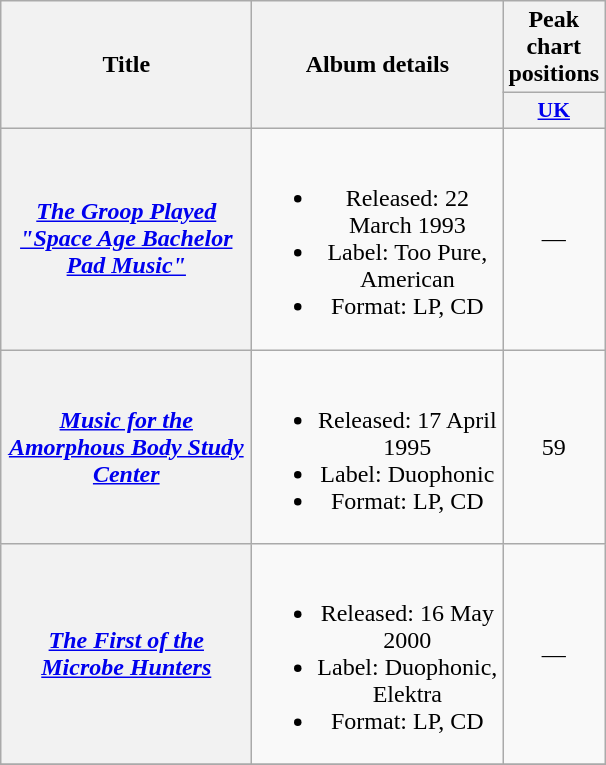<table class="wikitable plainrowheaders" style="text-align:center;">
<tr>
<th scope="col" rowspan="2" style="width:10em;">Title</th>
<th scope="col" rowspan="2" style="width:10em;">Album details</th>
<th scope="col" colspan="1">Peak<br>chart<br>positions</th>
</tr>
<tr>
<th scope="col" style="width:2.5em;font-size:90%;"><a href='#'>UK</a><br></th>
</tr>
<tr>
<th scope="row"><em><a href='#'>The Groop Played "Space Age Bachelor Pad Music"</a></em></th>
<td><br><ul><li>Released: 22 March 1993</li><li>Label: Too Pure, American</li><li>Format: LP, CD</li></ul></td>
<td>—</td>
</tr>
<tr>
<th scope="row"><em><a href='#'>Music for the Amorphous Body Study Center</a></em></th>
<td><br><ul><li>Released: 17 April 1995</li><li>Label: Duophonic</li><li>Format: LP, CD</li></ul></td>
<td>59</td>
</tr>
<tr>
<th scope="row"><em><a href='#'>The First of the Microbe Hunters</a></em></th>
<td><br><ul><li>Released: 16 May 2000</li><li>Label: Duophonic, Elektra</li><li>Format: LP, CD</li></ul></td>
<td>—</td>
</tr>
<tr>
</tr>
</table>
